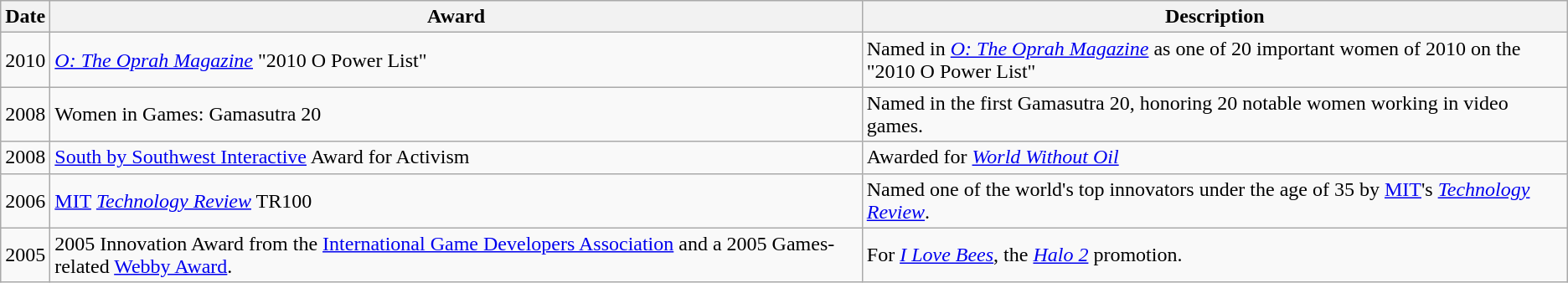<table class="wikitable collapsible">
<tr>
<th>Date</th>
<th>Award</th>
<th>Description</th>
</tr>
<tr>
<td>2010</td>
<td><em><a href='#'>O: The Oprah Magazine</a></em> "2010 O Power List"</td>
<td>Named in <em><a href='#'>O: The Oprah Magazine</a></em> as one of 20 important women of 2010 on the "2010 O Power List"</td>
</tr>
<tr>
<td>2008</td>
<td>Women in Games: Gamasutra 20</td>
<td>Named in the first Gamasutra 20, honoring 20 notable women working in video games.</td>
</tr>
<tr>
<td>2008</td>
<td><a href='#'>South by Southwest Interactive</a> Award for Activism</td>
<td>Awarded for <em><a href='#'>World Without Oil</a></em> </td>
</tr>
<tr>
<td>2006</td>
<td><a href='#'>MIT</a> <em><a href='#'>Technology Review</a></em> TR100</td>
<td>Named one of the world's top innovators under the age of 35 by <a href='#'>MIT</a>'s <em><a href='#'>Technology Review</a></em>.</td>
</tr>
<tr>
<td>2005</td>
<td>2005 Innovation Award from the <a href='#'>International Game Developers Association</a> and a 2005 Games-related <a href='#'>Webby Award</a>.</td>
<td>For <em><a href='#'>I Love Bees</a></em>, the <em><a href='#'>Halo 2</a></em> promotion.</td>
</tr>
</table>
